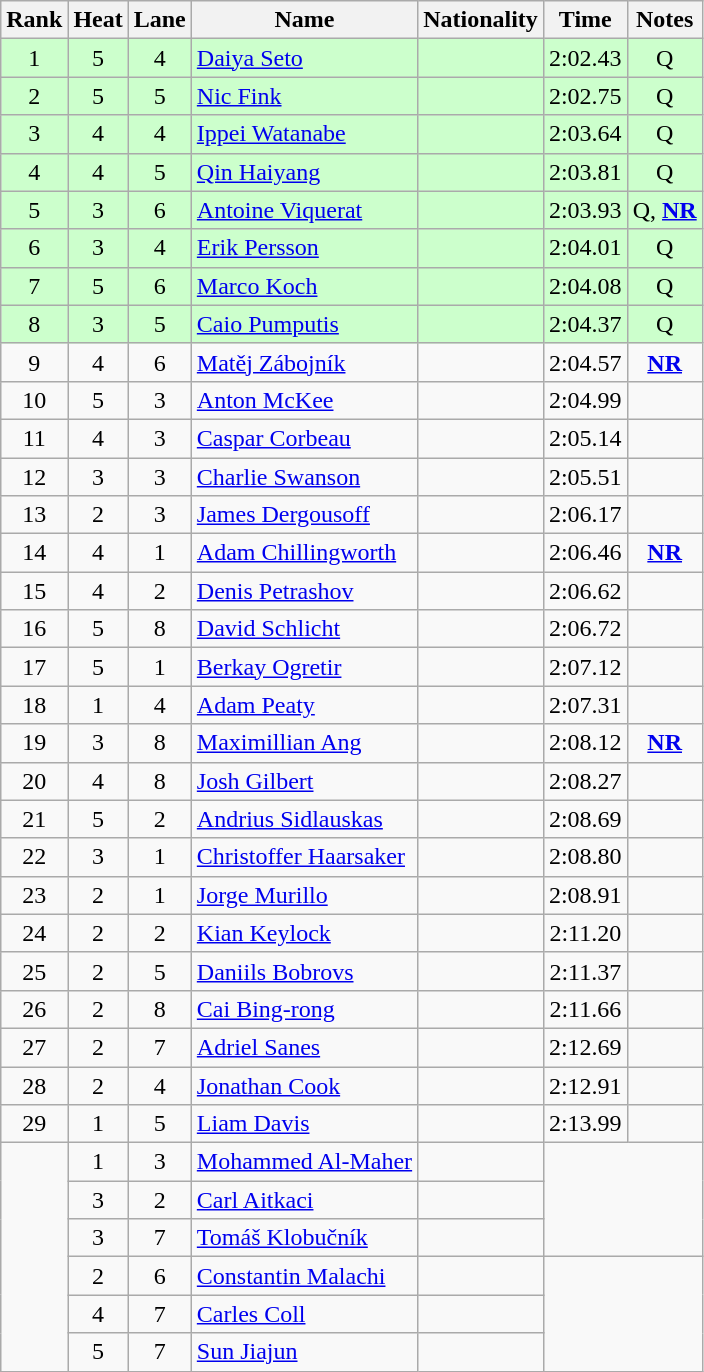<table class="wikitable sortable" style="text-align:center">
<tr>
<th>Rank</th>
<th>Heat</th>
<th>Lane</th>
<th>Name</th>
<th>Nationality</th>
<th>Time</th>
<th>Notes</th>
</tr>
<tr bgcolor=ccffcc>
<td>1</td>
<td>5</td>
<td>4</td>
<td align=left><a href='#'>Daiya Seto</a></td>
<td align=left></td>
<td>2:02.43</td>
<td>Q</td>
</tr>
<tr bgcolor=ccffcc>
<td>2</td>
<td>5</td>
<td>5</td>
<td align=left><a href='#'>Nic Fink</a></td>
<td align=left></td>
<td>2:02.75</td>
<td>Q</td>
</tr>
<tr bgcolor=ccffcc>
<td>3</td>
<td>4</td>
<td>4</td>
<td align=left><a href='#'>Ippei Watanabe</a></td>
<td align=left></td>
<td>2:03.64</td>
<td>Q</td>
</tr>
<tr bgcolor=ccffcc>
<td>4</td>
<td>4</td>
<td>5</td>
<td align=left><a href='#'>Qin Haiyang</a></td>
<td align=left></td>
<td>2:03.81</td>
<td>Q</td>
</tr>
<tr bgcolor=ccffcc>
<td>5</td>
<td>3</td>
<td>6</td>
<td align=left><a href='#'>Antoine Viquerat</a></td>
<td align=left></td>
<td>2:03.93</td>
<td>Q, <strong><a href='#'>NR</a></strong></td>
</tr>
<tr bgcolor=ccffcc>
<td>6</td>
<td>3</td>
<td>4</td>
<td align=left><a href='#'>Erik Persson</a></td>
<td align=left></td>
<td>2:04.01</td>
<td>Q</td>
</tr>
<tr bgcolor=ccffcc>
<td>7</td>
<td>5</td>
<td>6</td>
<td align=left><a href='#'>Marco Koch</a></td>
<td align=left></td>
<td>2:04.08</td>
<td>Q</td>
</tr>
<tr bgcolor=ccffcc>
<td>8</td>
<td>3</td>
<td>5</td>
<td align=left><a href='#'>Caio Pumputis</a></td>
<td align=left></td>
<td>2:04.37</td>
<td>Q</td>
</tr>
<tr>
<td>9</td>
<td>4</td>
<td>6</td>
<td align=left><a href='#'>Matěj Zábojník</a></td>
<td align=left></td>
<td>2:04.57</td>
<td><strong><a href='#'>NR</a></strong></td>
</tr>
<tr>
<td>10</td>
<td>5</td>
<td>3</td>
<td align=left><a href='#'>Anton McKee</a></td>
<td align=left></td>
<td>2:04.99</td>
<td></td>
</tr>
<tr>
<td>11</td>
<td>4</td>
<td>3</td>
<td align=left><a href='#'>Caspar Corbeau</a></td>
<td align=left></td>
<td>2:05.14</td>
<td></td>
</tr>
<tr>
<td>12</td>
<td>3</td>
<td>3</td>
<td align=left><a href='#'>Charlie Swanson</a></td>
<td align=left></td>
<td>2:05.51</td>
<td></td>
</tr>
<tr>
<td>13</td>
<td>2</td>
<td>3</td>
<td align=left><a href='#'>James Dergousoff</a></td>
<td align=left></td>
<td>2:06.17</td>
<td></td>
</tr>
<tr>
<td>14</td>
<td>4</td>
<td>1</td>
<td align=left><a href='#'>Adam Chillingworth</a></td>
<td align=left></td>
<td>2:06.46</td>
<td><strong><a href='#'>NR</a></strong></td>
</tr>
<tr>
<td>15</td>
<td>4</td>
<td>2</td>
<td align=left><a href='#'>Denis Petrashov</a></td>
<td align=left></td>
<td>2:06.62</td>
<td></td>
</tr>
<tr>
<td>16</td>
<td>5</td>
<td>8</td>
<td align=left><a href='#'>David Schlicht</a></td>
<td align=left></td>
<td>2:06.72</td>
<td></td>
</tr>
<tr>
<td>17</td>
<td>5</td>
<td>1</td>
<td align=left><a href='#'>Berkay Ogretir</a></td>
<td align=left></td>
<td>2:07.12</td>
<td></td>
</tr>
<tr>
<td>18</td>
<td>1</td>
<td>4</td>
<td align=left><a href='#'>Adam Peaty</a></td>
<td align=left></td>
<td>2:07.31</td>
<td></td>
</tr>
<tr>
<td>19</td>
<td>3</td>
<td>8</td>
<td align=left><a href='#'>Maximillian Ang</a></td>
<td align=left></td>
<td>2:08.12</td>
<td><strong><a href='#'>NR</a></strong></td>
</tr>
<tr>
<td>20</td>
<td>4</td>
<td>8</td>
<td align=left><a href='#'>Josh Gilbert</a></td>
<td align=left></td>
<td>2:08.27</td>
<td></td>
</tr>
<tr>
<td>21</td>
<td>5</td>
<td>2</td>
<td align=left><a href='#'>Andrius Sidlauskas</a></td>
<td align=left></td>
<td>2:08.69</td>
<td></td>
</tr>
<tr>
<td>22</td>
<td>3</td>
<td>1</td>
<td align=left><a href='#'>Christoffer Haarsaker</a></td>
<td align=left></td>
<td>2:08.80</td>
<td></td>
</tr>
<tr>
<td>23</td>
<td>2</td>
<td>1</td>
<td align=left><a href='#'>Jorge Murillo</a></td>
<td align=left></td>
<td>2:08.91</td>
<td></td>
</tr>
<tr>
<td>24</td>
<td>2</td>
<td>2</td>
<td align=left><a href='#'>Kian Keylock</a></td>
<td align=left></td>
<td>2:11.20</td>
<td></td>
</tr>
<tr>
<td>25</td>
<td>2</td>
<td>5</td>
<td align=left><a href='#'>Daniils Bobrovs</a></td>
<td align=left></td>
<td>2:11.37</td>
<td></td>
</tr>
<tr>
<td>26</td>
<td>2</td>
<td>8</td>
<td align=left><a href='#'>Cai Bing-rong</a></td>
<td align=left></td>
<td>2:11.66</td>
<td></td>
</tr>
<tr>
<td>27</td>
<td>2</td>
<td>7</td>
<td align=left><a href='#'>Adriel Sanes</a></td>
<td align=left></td>
<td>2:12.69</td>
<td></td>
</tr>
<tr>
<td>28</td>
<td>2</td>
<td>4</td>
<td align=left><a href='#'>Jonathan Cook</a></td>
<td align=left></td>
<td>2:12.91</td>
<td></td>
</tr>
<tr>
<td>29</td>
<td>1</td>
<td>5</td>
<td align=left><a href='#'>Liam Davis</a></td>
<td align=left></td>
<td>2:13.99</td>
<td></td>
</tr>
<tr>
<td rowspan=6></td>
<td>1</td>
<td>3</td>
<td align=left><a href='#'>Mohammed Al-Maher</a></td>
<td align=left></td>
<td colspan=2 rowspan=3></td>
</tr>
<tr>
<td>3</td>
<td>2</td>
<td align=left><a href='#'>Carl Aitkaci</a></td>
<td align=left></td>
</tr>
<tr>
<td>3</td>
<td>7</td>
<td align=left><a href='#'>Tomáš Klobučník</a></td>
<td align=left></td>
</tr>
<tr>
<td>2</td>
<td>6</td>
<td align=left><a href='#'>Constantin Malachi</a></td>
<td align=left></td>
<td colspan=2 rowspan=3></td>
</tr>
<tr>
<td>4</td>
<td>7</td>
<td align=left><a href='#'>Carles Coll</a></td>
<td align=left></td>
</tr>
<tr>
<td>5</td>
<td>7</td>
<td align=left><a href='#'>Sun Jiajun</a></td>
<td align=left></td>
</tr>
</table>
